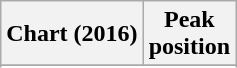<table class="wikitable sortable plainrowheaders">
<tr>
<th>Chart (2016)</th>
<th>Peak<br>position</th>
</tr>
<tr>
</tr>
<tr>
</tr>
<tr>
</tr>
<tr>
</tr>
<tr>
</tr>
<tr>
</tr>
<tr>
</tr>
<tr>
</tr>
<tr>
</tr>
</table>
